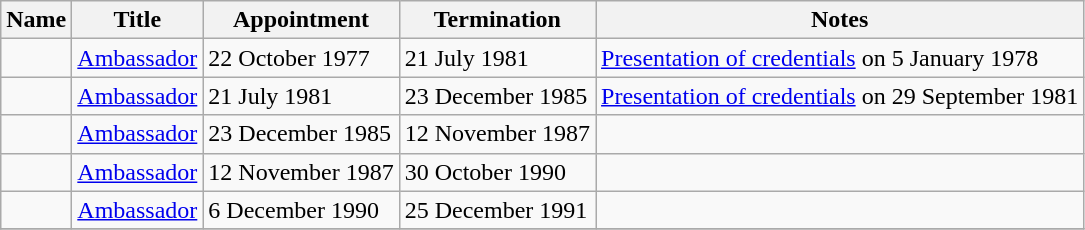<table class="wikitable">
<tr valign="middle">
<th>Name</th>
<th>Title</th>
<th>Appointment</th>
<th>Termination</th>
<th>Notes</th>
</tr>
<tr>
<td></td>
<td><a href='#'>Ambassador</a></td>
<td>22 October 1977</td>
<td>21 July 1981</td>
<td><a href='#'>Presentation of credentials</a> on 5 January 1978</td>
</tr>
<tr>
<td></td>
<td><a href='#'>Ambassador</a></td>
<td>21 July 1981</td>
<td>23 December 1985</td>
<td><a href='#'>Presentation of credentials</a> on 29 September 1981</td>
</tr>
<tr>
<td></td>
<td><a href='#'>Ambassador</a></td>
<td>23 December 1985</td>
<td>12 November 1987</td>
<td></td>
</tr>
<tr>
<td></td>
<td><a href='#'>Ambassador</a></td>
<td>12 November 1987</td>
<td>30 October 1990</td>
<td></td>
</tr>
<tr>
<td></td>
<td><a href='#'>Ambassador</a></td>
<td>6 December 1990</td>
<td>25 December 1991</td>
<td></td>
</tr>
<tr>
</tr>
</table>
